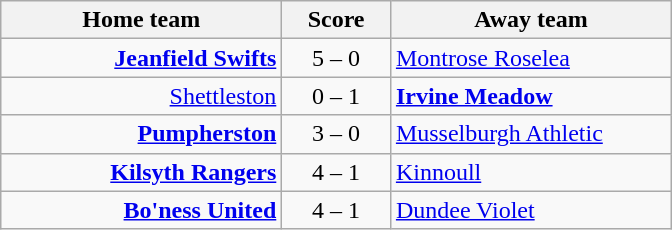<table border=0 cellpadding=4 cellspacing=0>
<tr>
<td valign="top"><br><table class="wikitable" style="border-collapse: collapse;">
<tr>
<th align="right" width="180">Home team</th>
<th align="center" width="65"> Score </th>
<th align="left" width="180">Away team</th>
</tr>
<tr>
<td style="text-align: right;"><strong><a href='#'>Jeanfield Swifts</a></strong></td>
<td style="text-align: center;">5 – 0</td>
<td style="text-align: left;"><a href='#'>Montrose Roselea</a></td>
</tr>
<tr>
<td style="text-align: right;"><a href='#'>Shettleston</a></td>
<td style="text-align: center;">0 – 1</td>
<td style="text-align: left;"><strong><a href='#'>Irvine Meadow</a></strong></td>
</tr>
<tr>
<td style="text-align: right;"><strong><a href='#'>Pumpherston</a></strong></td>
<td style="text-align: center;">3 – 0</td>
<td style="text-align: left;"><a href='#'>Musselburgh Athletic</a></td>
</tr>
<tr>
<td style="text-align: right;"><strong><a href='#'>Kilsyth Rangers</a></strong></td>
<td style="text-align: center;">4 – 1</td>
<td style="text-align: left;"><a href='#'>Kinnoull</a></td>
</tr>
<tr>
<td style="text-align: right;"><strong><a href='#'>Bo'ness United</a></strong></td>
<td style="text-align: center;">4 – 1</td>
<td style="text-align: left;"><a href='#'>Dundee Violet</a></td>
</tr>
</table>
</td>
</tr>
</table>
